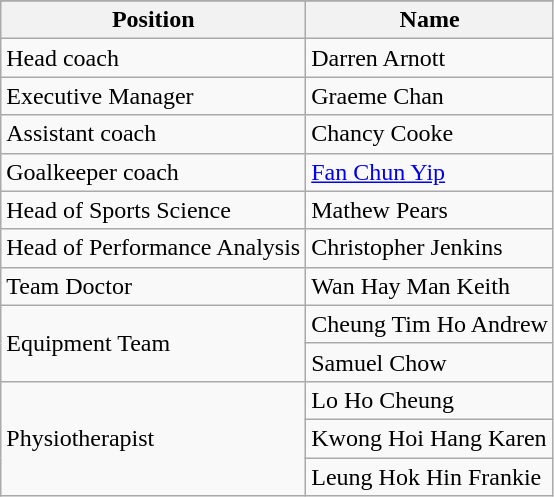<table class="wikitable" style="text-align:left;">
<tr>
</tr>
<tr>
<th>Position</th>
<th>Name</th>
</tr>
<tr>
<td align="left">Head coach</td>
<td align="left"> Darren Arnott</td>
</tr>
<tr>
<td align="left">Executive Manager</td>
<td align="left"> Graeme Chan</td>
</tr>
<tr>
<td align="left">Assistant coach</td>
<td align="left"> Chancy Cooke</td>
</tr>
<tr>
<td align="left">Goalkeeper coach</td>
<td align="left"> <a href='#'>Fan Chun Yip</a></td>
</tr>
<tr>
<td align="left">Head of Sports Science</td>
<td align="left"> Mathew Pears</td>
</tr>
<tr>
<td align="left">Head of Performance Analysis</td>
<td align="left"> Christopher Jenkins</td>
</tr>
<tr>
<td align="left">Team Doctor</td>
<td align="left"> Wan Hay Man Keith</td>
</tr>
<tr>
<td rowspan="2" style="text-align:left;">Equipment Team</td>
<td align="left"> Cheung Tim Ho Andrew</td>
</tr>
<tr>
<td align="left"> Samuel Chow</td>
</tr>
<tr>
<td rowspan="3" style="text-align:left;">Physiotherapist</td>
<td align="left"> Lo Ho Cheung</td>
</tr>
<tr>
<td align="left"> Kwong Hoi Hang Karen</td>
</tr>
<tr>
<td align="left"> Leung Hok Hin Frankie</td>
</tr>
</table>
